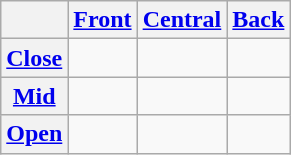<table class="wikitable" style="text-align:center">
<tr>
<th></th>
<th><a href='#'>Front</a></th>
<th><a href='#'>Central</a></th>
<th><a href='#'>Back</a></th>
</tr>
<tr>
<th><a href='#'>Close</a></th>
<td></td>
<td></td>
<td></td>
</tr>
<tr>
<th><a href='#'>Mid</a></th>
<td></td>
<td></td>
<td></td>
</tr>
<tr>
<th><a href='#'>Open</a></th>
<td></td>
<td></td>
<td></td>
</tr>
</table>
